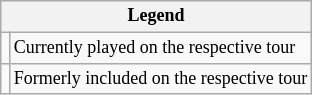<table class="wikitable" style="font-size:75%">
<tr>
<th colspan=2>Legend</th>
</tr>
<tr>
<td></td>
<td>Currently played on the respective tour</td>
</tr>
<tr>
<td></td>
<td>Formerly included on the respective tour</td>
</tr>
</table>
